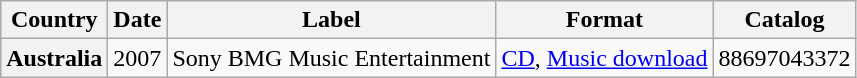<table class="wikitable plainrowheaders">
<tr>
<th scope="col">Country</th>
<th scope="col">Date</th>
<th scope="col">Label</th>
<th scope="col">Format</th>
<th scope="col">Catalog</th>
</tr>
<tr>
<th scope="row">Australia</th>
<td>2007</td>
<td>Sony BMG Music Entertainment</td>
<td><a href='#'>CD</a>, <a href='#'>Music download</a></td>
<td>88697043372</td>
</tr>
</table>
